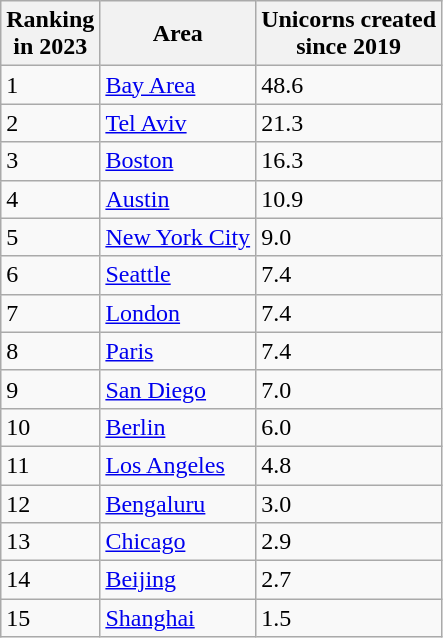<table class="wikitable">
<tr>
<th>Ranking<br>in 2023</th>
<th>Area</th>
<th>Unicorns created<br>since 2019</th>
</tr>
<tr>
<td>1</td>
<td> <a href='#'>Bay Area</a></td>
<td>48.6</td>
</tr>
<tr>
<td>2</td>
<td><a href='#'>Tel Aviv</a></td>
<td>21.3</td>
</tr>
<tr>
<td>3</td>
<td><a href='#'>Boston</a></td>
<td>16.3</td>
</tr>
<tr>
<td>4</td>
<td><a href='#'>Austin</a></td>
<td>10.9</td>
</tr>
<tr>
<td>5</td>
<td><a href='#'>New York City</a></td>
<td>9.0</td>
</tr>
<tr>
<td>6</td>
<td><a href='#'>Seattle</a></td>
<td>7.4</td>
</tr>
<tr>
<td>7</td>
<td><a href='#'>London</a></td>
<td>7.4</td>
</tr>
<tr>
<td>8</td>
<td><a href='#'>Paris</a></td>
<td>7.4</td>
</tr>
<tr>
<td>9</td>
<td><a href='#'>San Diego</a></td>
<td>7.0</td>
</tr>
<tr>
<td>10</td>
<td><a href='#'>Berlin</a></td>
<td>6.0</td>
</tr>
<tr>
<td>11</td>
<td><a href='#'>Los Angeles</a></td>
<td>4.8</td>
</tr>
<tr>
<td>12</td>
<td><a href='#'>Bengaluru</a></td>
<td>3.0</td>
</tr>
<tr>
<td>13</td>
<td><a href='#'>Chicago</a></td>
<td>2.9</td>
</tr>
<tr>
<td>14</td>
<td><a href='#'>Beijing</a></td>
<td>2.7</td>
</tr>
<tr>
<td>15</td>
<td><a href='#'>Shanghai</a></td>
<td>1.5</td>
</tr>
</table>
